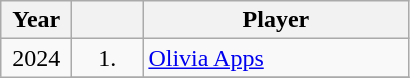<table class="wikitable">
<tr>
<th width=40>Year</th>
<th width=40></th>
<th width=170>Player</th>
</tr>
<tr>
<td align=center rowspan=2>2024</td>
<td align=center>1.</td>
<td><a href='#'>Olivia Apps</a></td>
</tr>
<tr>
</tr>
</table>
